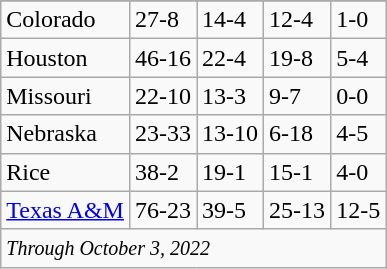<table class="wikitable">
<tr>
</tr>
<tr>
</tr>
<tr>
<td>Colorado</td>
<td>27-8</td>
<td>14-4</td>
<td>12-4</td>
<td>1-0</td>
</tr>
<tr>
<td>Houston</td>
<td>46-16</td>
<td>22-4</td>
<td>19-8</td>
<td>5-4</td>
</tr>
<tr>
<td>Missouri</td>
<td>22-10</td>
<td>13-3</td>
<td>9-7</td>
<td>0-0</td>
</tr>
<tr>
<td>Nebraska</td>
<td>23-33</td>
<td>13-10</td>
<td>6-18</td>
<td>4-5</td>
</tr>
<tr>
<td>Rice</td>
<td>38-2</td>
<td>19-1</td>
<td>15-1</td>
<td>4-0</td>
</tr>
<tr>
<td><a href='#'>Texas A&M</a></td>
<td>76-23</td>
<td>39-5</td>
<td>25-13</td>
<td>12-5</td>
</tr>
<tr>
<td colspan="5"><small><em>Through October 3, 2022</em></small></td>
</tr>
</table>
